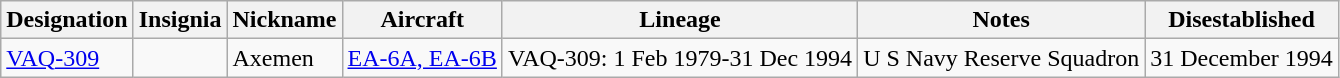<table class="wikitable">
<tr>
<th>Designation</th>
<th>Insignia</th>
<th>Nickname</th>
<th>Aircraft</th>
<th>Lineage</th>
<th>Notes</th>
<th>Disestablished</th>
</tr>
<tr>
<td><a href='#'>VAQ-309</a></td>
<td></td>
<td>Axemen</td>
<td><a href='#'>EA-6A, EA-6B</a></td>
<td style="white-space: nowrap;">VAQ-309: 1 Feb 1979-31 Dec 1994</td>
<td>U S Navy Reserve Squadron</td>
<td>31 December 1994</td>
</tr>
</table>
